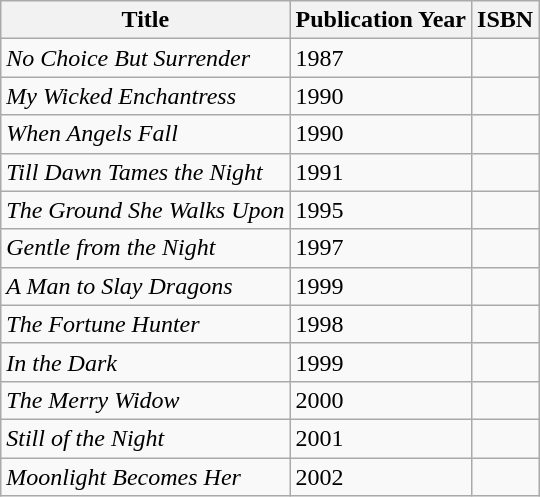<table class="wikitable">
<tr>
<th>Title</th>
<th>Publication Year</th>
<th>ISBN</th>
</tr>
<tr>
<td><em>No Choice But Surrender</em></td>
<td>1987</td>
<td></td>
</tr>
<tr>
<td><em>My Wicked Enchantress</em></td>
<td>1990</td>
<td></td>
</tr>
<tr>
<td><em>When Angels Fall</em></td>
<td>1990</td>
<td></td>
</tr>
<tr>
<td><em>Till Dawn Tames the Night</em></td>
<td>1991</td>
<td></td>
</tr>
<tr>
<td><em>The Ground She Walks Upon</em></td>
<td>1995</td>
<td></td>
</tr>
<tr>
<td><em>Gentle from the Night</em></td>
<td>1997</td>
<td></td>
</tr>
<tr>
<td><em>A Man to Slay Dragons</em></td>
<td>1999</td>
<td></td>
</tr>
<tr>
<td><em>The Fortune Hunter</em></td>
<td>1998</td>
<td></td>
</tr>
<tr>
<td><em>In the Dark</em></td>
<td>1999</td>
<td></td>
</tr>
<tr>
<td><em>The Merry Widow</em></td>
<td>2000</td>
<td></td>
</tr>
<tr>
<td><em>Still of the Night</em></td>
<td>2001</td>
<td></td>
</tr>
<tr>
<td><em>Moonlight Becomes Her</em></td>
<td>2002</td>
<td></td>
</tr>
</table>
